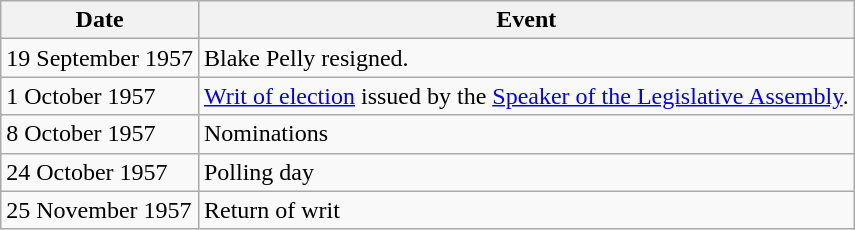<table class="wikitable">
<tr>
<th>Date</th>
<th>Event</th>
</tr>
<tr>
<td>19 September 1957</td>
<td>Blake Pelly resigned.</td>
</tr>
<tr>
<td>1 October 1957</td>
<td><a href='#'>Writ of election</a> issued by the <a href='#'>Speaker of the Legislative Assembly</a>.</td>
</tr>
<tr>
<td>8 October 1957</td>
<td>Nominations</td>
</tr>
<tr>
<td>24 October 1957</td>
<td>Polling day</td>
</tr>
<tr>
<td>25 November 1957</td>
<td>Return of writ</td>
</tr>
</table>
